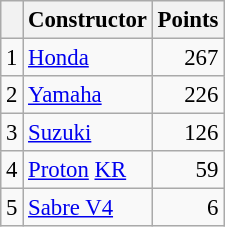<table class="wikitable" style="font-size: 95%;">
<tr>
<th></th>
<th>Constructor</th>
<th>Points</th>
</tr>
<tr>
<td align=center>1</td>
<td> <a href='#'>Honda</a></td>
<td align=right>267</td>
</tr>
<tr>
<td align=center>2</td>
<td> <a href='#'>Yamaha</a></td>
<td align=right>226</td>
</tr>
<tr>
<td align=center>3</td>
<td> <a href='#'>Suzuki</a></td>
<td align=right>126</td>
</tr>
<tr>
<td align=center>4</td>
<td> <a href='#'>Proton</a> <a href='#'>KR</a></td>
<td align=right>59</td>
</tr>
<tr>
<td align=center>5</td>
<td> <a href='#'>Sabre V4</a></td>
<td align=right>6</td>
</tr>
</table>
